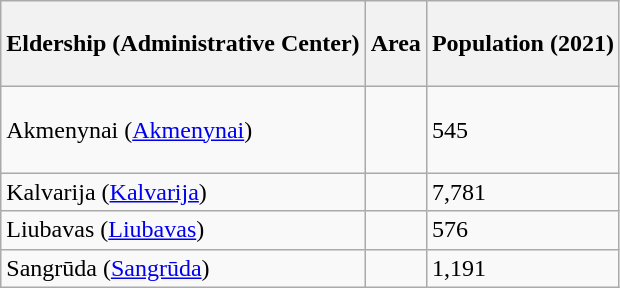<table class="sortable wikitable" style="text-align: left; margin: 0 0 0 0;">
<tr>
<th scope="col" height="50px">Eldership (Administrative Center)</th>
<th scope="col">Area</th>
<th scope="col"><strong>Population (2021)</strong></th>
</tr>
<tr>
<td scope="row" height="50px">Akmenynai (<a href='#'>Akmenynai</a>)</td>
<td></td>
<td>545</td>
</tr>
<tr>
<td>Kalvarija (<a href='#'>Kalvarija</a>)</td>
<td></td>
<td>7,781</td>
</tr>
<tr>
<td>Liubavas (<a href='#'>Liubavas</a>)</td>
<td></td>
<td>576</td>
</tr>
<tr>
<td>Sangrūda (<a href='#'>Sangrūda</a>)</td>
<td></td>
<td>1,191</td>
</tr>
</table>
